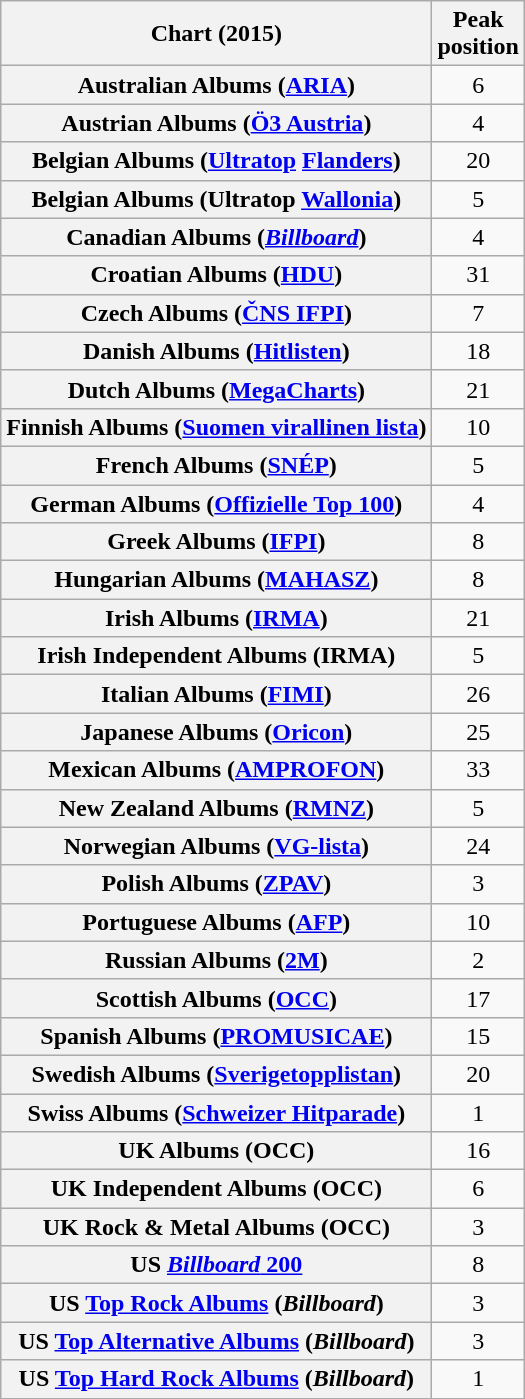<table class="wikitable sortable plainrowheaders" style="text-align:center">
<tr>
<th scope="col">Chart (2015)</th>
<th scope="col">Peak<br>position</th>
</tr>
<tr>
<th scope="row">Australian Albums (<a href='#'>ARIA</a>)</th>
<td>6</td>
</tr>
<tr>
<th scope="row">Austrian Albums (<a href='#'>Ö3 Austria</a>)</th>
<td>4</td>
</tr>
<tr>
<th scope="row">Belgian Albums (<a href='#'>Ultratop</a> <a href='#'>Flanders</a>)</th>
<td>20</td>
</tr>
<tr>
<th scope="row">Belgian Albums (Ultratop <a href='#'>Wallonia</a>)</th>
<td>5</td>
</tr>
<tr>
<th scope="row">Canadian Albums (<em><a href='#'>Billboard</a></em>)</th>
<td>4</td>
</tr>
<tr>
<th scope="row">Croatian Albums (<a href='#'>HDU</a>)</th>
<td>31</td>
</tr>
<tr>
<th scope="row">Czech Albums (<a href='#'>ČNS IFPI</a>)</th>
<td>7</td>
</tr>
<tr>
<th scope="row">Danish Albums (<a href='#'>Hitlisten</a>)</th>
<td>18</td>
</tr>
<tr>
<th scope="row">Dutch Albums (<a href='#'>MegaCharts</a>)</th>
<td>21</td>
</tr>
<tr>
<th scope="row">Finnish Albums (<a href='#'>Suomen virallinen lista</a>)</th>
<td>10</td>
</tr>
<tr>
<th scope="row">French Albums (<a href='#'>SNÉP</a>)</th>
<td>5</td>
</tr>
<tr>
<th scope="row">German Albums (<a href='#'>Offizielle Top 100</a>)</th>
<td>4</td>
</tr>
<tr>
<th scope="row">Greek Albums (<a href='#'>IFPI</a>)</th>
<td>8</td>
</tr>
<tr>
<th scope="row">Hungarian Albums (<a href='#'>MAHASZ</a>)</th>
<td>8</td>
</tr>
<tr>
<th scope="row">Irish Albums (<a href='#'>IRMA</a>)</th>
<td>21</td>
</tr>
<tr>
<th scope="row">Irish Independent Albums (IRMA)</th>
<td>5</td>
</tr>
<tr>
<th scope="row">Italian Albums (<a href='#'>FIMI</a>)</th>
<td>26</td>
</tr>
<tr>
<th scope="row">Japanese Albums (<a href='#'>Oricon</a>)</th>
<td>25</td>
</tr>
<tr>
<th scope="row">Mexican Albums (<a href='#'>AMPROFON</a>)</th>
<td>33</td>
</tr>
<tr>
<th scope="row">New Zealand Albums (<a href='#'>RMNZ</a>)</th>
<td>5</td>
</tr>
<tr>
<th scope="row">Norwegian Albums (<a href='#'>VG-lista</a>)</th>
<td>24</td>
</tr>
<tr>
<th scope="row">Polish Albums (<a href='#'>ZPAV</a>)</th>
<td>3</td>
</tr>
<tr>
<th scope="row">Portuguese Albums (<a href='#'>AFP</a>)</th>
<td>10</td>
</tr>
<tr>
<th scope="row">Russian Albums (<a href='#'>2M</a>)</th>
<td>2</td>
</tr>
<tr>
<th scope="row">Scottish Albums (<a href='#'>OCC</a>)</th>
<td>17</td>
</tr>
<tr>
<th scope="row">Spanish Albums (<a href='#'>PROMUSICAE</a>)</th>
<td>15</td>
</tr>
<tr>
<th scope="row">Swedish Albums (<a href='#'>Sverigetopplistan</a>)</th>
<td>20</td>
</tr>
<tr>
<th scope="row">Swiss Albums (<a href='#'>Schweizer Hitparade</a>)</th>
<td>1</td>
</tr>
<tr>
<th scope="row">UK Albums (OCC)</th>
<td>16</td>
</tr>
<tr>
<th scope="row">UK Independent Albums (OCC)</th>
<td>6</td>
</tr>
<tr>
<th scope="row">UK Rock & Metal Albums (OCC)</th>
<td>3</td>
</tr>
<tr>
<th scope="row">US <a href='#'><em>Billboard</em> 200</a></th>
<td>8</td>
</tr>
<tr>
<th scope="row">US <a href='#'>Top Rock Albums</a> (<em>Billboard</em>)</th>
<td>3</td>
</tr>
<tr>
<th scope="row">US <a href='#'>Top Alternative Albums</a> (<em>Billboard</em>)</th>
<td>3</td>
</tr>
<tr>
<th scope="row">US <a href='#'>Top Hard Rock Albums</a> (<em>Billboard</em>)</th>
<td>1</td>
</tr>
<tr>
</tr>
</table>
